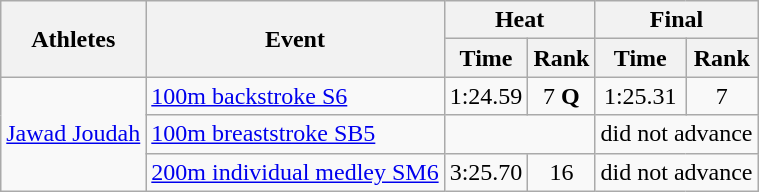<table class=wikitable>
<tr>
<th rowspan="2">Athletes</th>
<th rowspan="2">Event</th>
<th colspan="2">Heat</th>
<th colspan="2">Final</th>
</tr>
<tr>
<th>Time</th>
<th>Rank</th>
<th>Time</th>
<th>Rank</th>
</tr>
<tr align=center>
<td align=left rowspan=3><a href='#'>Jawad Joudah</a></td>
<td align=left><a href='#'>100m backstroke S6</a></td>
<td>1:24.59</td>
<td>7 <strong>Q</strong></td>
<td>1:25.31</td>
<td>7</td>
</tr>
<tr align=center>
<td align=left><a href='#'>100m breaststroke SB5</a></td>
<td colspan=2></td>
<td colspan=2>did not advance</td>
</tr>
<tr align=center>
<td align=left><a href='#'>200m individual medley SM6</a></td>
<td>3:25.70</td>
<td>16</td>
<td colspan=2>did not advance</td>
</tr>
</table>
